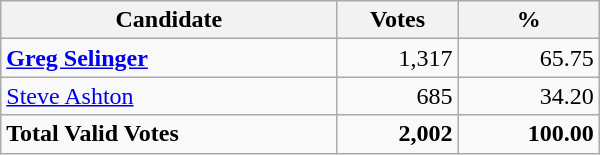<table class="wikitable" width="400">
<tr>
<th align="left">Candidate</th>
<th align="right">Votes</th>
<th align="right">%</th>
</tr>
<tr>
<td align="left"><strong><a href='#'>Greg Selinger</a></strong></td>
<td align="right">1,317</td>
<td align="right">65.75</td>
</tr>
<tr>
<td align="left"><a href='#'>Steve Ashton</a></td>
<td align="right">685</td>
<td align="right">34.20</td>
</tr>
<tr>
<td align="left"><strong>Total Valid Votes</strong></td>
<td align="right"><strong>2,002</strong></td>
<td align="right"><strong>100.00</strong></td>
</tr>
</table>
